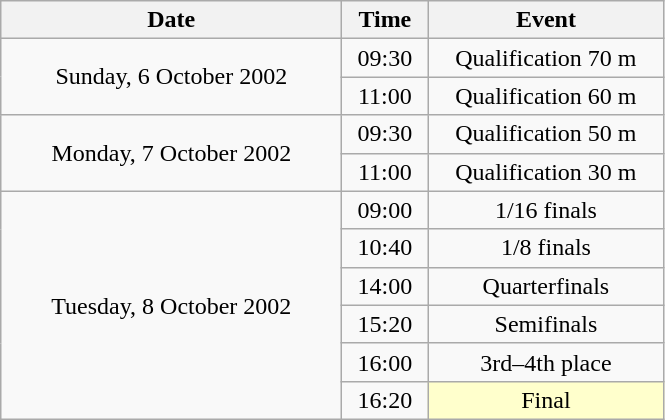<table class = "wikitable" style="text-align:center;">
<tr>
<th width=220>Date</th>
<th width=50>Time</th>
<th width=150>Event</th>
</tr>
<tr>
<td rowspan=2>Sunday, 6 October 2002</td>
<td>09:30</td>
<td>Qualification 70 m</td>
</tr>
<tr>
<td>11:00</td>
<td>Qualification 60 m</td>
</tr>
<tr>
<td rowspan=2>Monday, 7 October 2002</td>
<td>09:30</td>
<td>Qualification 50 m</td>
</tr>
<tr>
<td>11:00</td>
<td>Qualification 30 m</td>
</tr>
<tr>
<td rowspan=6>Tuesday, 8 October 2002</td>
<td>09:00</td>
<td>1/16 finals</td>
</tr>
<tr>
<td>10:40</td>
<td>1/8 finals</td>
</tr>
<tr>
<td>14:00</td>
<td>Quarterfinals</td>
</tr>
<tr>
<td>15:20</td>
<td>Semifinals</td>
</tr>
<tr>
<td>16:00</td>
<td>3rd–4th place</td>
</tr>
<tr>
<td>16:20</td>
<td bgcolor=ffffcc>Final</td>
</tr>
</table>
